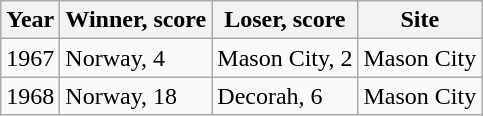<table class="wikitable">
<tr>
<th>Year</th>
<th>Winner, score</th>
<th>Loser, score</th>
<th>Site</th>
</tr>
<tr>
<td>1967</td>
<td>Norway, 4</td>
<td>Mason City, 2</td>
<td>Mason City</td>
</tr>
<tr>
<td>1968</td>
<td>Norway, 18</td>
<td>Decorah, 6</td>
<td>Mason City</td>
</tr>
</table>
